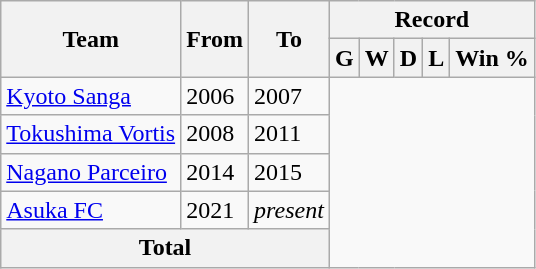<table class="wikitable" style="text-align: center">
<tr>
<th rowspan="2">Team</th>
<th rowspan="2">From</th>
<th rowspan="2">To</th>
<th colspan="5">Record</th>
</tr>
<tr>
<th>G</th>
<th>W</th>
<th>D</th>
<th>L</th>
<th>Win %</th>
</tr>
<tr>
<td align="left"><a href='#'>Kyoto Sanga</a></td>
<td align="left">2006</td>
<td align="left">2007<br></td>
</tr>
<tr>
<td align="left"><a href='#'>Tokushima Vortis</a></td>
<td align="left">2008</td>
<td align="left">2011<br></td>
</tr>
<tr>
<td align="left"><a href='#'>Nagano Parceiro</a></td>
<td align="left">2014</td>
<td align="left">2015<br></td>
</tr>
<tr>
<td align="left"><a href='#'>Asuka FC</a></td>
<td align="left">2021</td>
<td align="left"><em>present</em><br></td>
</tr>
<tr>
<th colspan="3">Total<br></th>
</tr>
</table>
